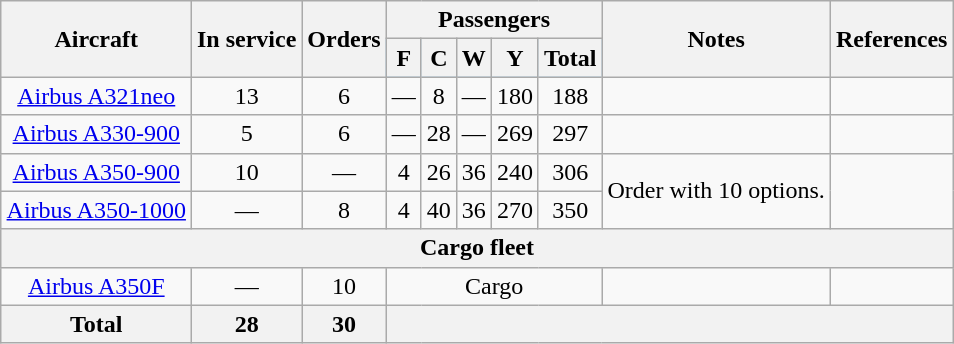<table class="wikitable" style="text-align:center; margin:auto;">
<tr>
<th rowspan="2">Aircraft</th>
<th rowspan="2">In service</th>
<th rowspan="2">Orders</th>
<th colspan="5">Passengers</th>
<th rowspan="2">Notes</th>
<th rowspan="2">References</th>
</tr>
<tr style="background:#87cefa;">
<th><abbr>F</abbr></th>
<th><abbr>C</abbr></th>
<th><abbr>W</abbr></th>
<th><abbr>Y</abbr></th>
<th>Total</th>
</tr>
<tr>
<td><a href='#'>Airbus A321neo</a></td>
<td>13</td>
<td>6</td>
<td>—</td>
<td>8</td>
<td>—</td>
<td>180</td>
<td>188</td>
<td></td>
<td></td>
</tr>
<tr>
<td><a href='#'>Airbus A330-900</a></td>
<td>5</td>
<td>6</td>
<td>—</td>
<td>28</td>
<td>—</td>
<td>269</td>
<td>297</td>
<td></td>
<td></td>
</tr>
<tr>
<td><a href='#'>Airbus A350-900</a></td>
<td>10</td>
<td>—</td>
<td>4</td>
<td>26</td>
<td>36</td>
<td>240</td>
<td>306</td>
<td rowspan=2>Order with 10 options.</td>
<td rowspan=2></td>
</tr>
<tr>
<td><a href='#'>Airbus A350-1000</a></td>
<td>—</td>
<td>8</td>
<td>4</td>
<td>40</td>
<td>36</td>
<td>270</td>
<td>350</td>
</tr>
<tr>
<th colspan="10">Cargo fleet</th>
</tr>
<tr>
<td><a href='#'>Airbus A350F</a></td>
<td>—</td>
<td>10</td>
<td colspan="5"><abbr>Cargo</abbr></td>
<td></td>
<td></td>
</tr>
<tr>
<th>Total</th>
<th>28</th>
<th>30</th>
<th colspan="7"></th>
</tr>
</table>
